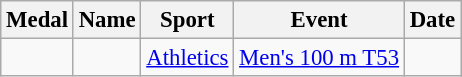<table class="wikitable sortable" style=font-size:95%>
<tr>
<th>Medal</th>
<th>Name</th>
<th>Sport</th>
<th>Event</th>
<th>Date</th>
</tr>
<tr>
<td></td>
<td></td>
<td><a href='#'>Athletics</a></td>
<td><a href='#'>Men's 100 m T53</a></td>
<td></td>
</tr>
</table>
